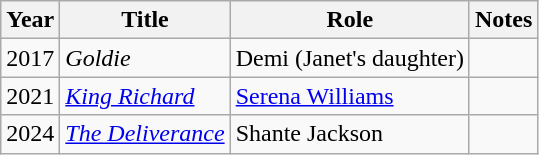<table class="wikitable">
<tr>
<th>Year</th>
<th>Title</th>
<th>Role</th>
<th>Notes</th>
</tr>
<tr>
<td>2017</td>
<td><em>Goldie</em></td>
<td>Demi (Janet's daughter)</td>
<td></td>
</tr>
<tr>
<td>2021</td>
<td><em><a href='#'>King Richard</a></em></td>
<td><a href='#'>Serena Williams</a></td>
<td></td>
</tr>
<tr>
<td>2024</td>
<td><a href='#'><em>The Deliverance</em></a></td>
<td>Shante Jackson</td>
<td></td>
</tr>
</table>
